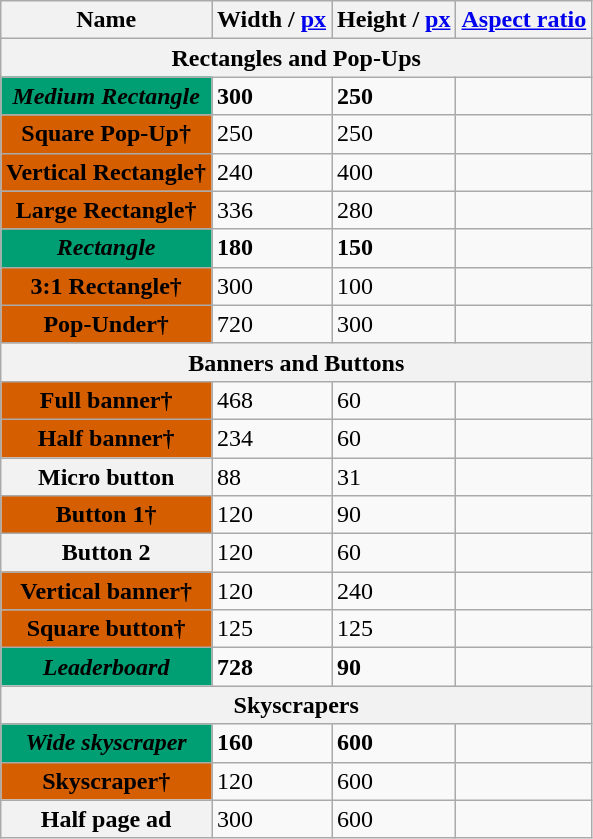<table class="wikitable">
<tr>
<th>Name</th>
<th>Width / <a href='#'>px</a></th>
<th>Height / <a href='#'>px</a></th>
<th><a href='#'>Aspect ratio</a></th>
</tr>
<tr>
<th colspan="4" scope="rowgroup">Rectangles and Pop-Ups</th>
</tr>
<tr>
<th scope="row" style="background:#009e73;"><em>Medium Rectangle</em></th>
<td><strong>300</strong></td>
<td><strong>250</strong></td>
<td><strong></strong></td>
</tr>
<tr>
<th scope="row" style="background:#d55e00;">Square Pop-Up†</th>
<td>250</td>
<td>250</td>
<td></td>
</tr>
<tr>
<th scope="row" style="background:#d55e00;">Vertical Rectangle†</th>
<td>240</td>
<td>400</td>
<td></td>
</tr>
<tr>
<th scope="row" style="background:#d55e00;">Large Rectangle†</th>
<td>336</td>
<td>280</td>
<td></td>
</tr>
<tr>
<th scope="row" style="background:#009e73;"><em>Rectangle</em></th>
<td><strong>180</strong></td>
<td><strong>150</strong></td>
<td><strong></strong></td>
</tr>
<tr>
<th scope="row" style="background:#d55e00;">3:1 Rectangle†</th>
<td>300</td>
<td>100</td>
<td></td>
</tr>
<tr>
<th scope="row" style="background:#d55e00;">Pop-Under†</th>
<td>720</td>
<td>300</td>
<td></td>
</tr>
<tr>
<th colspan="4" scope="rowgroup">Banners and Buttons</th>
</tr>
<tr>
<th scope="row" style="background:#d55e00;">Full banner†</th>
<td>468</td>
<td>60</td>
<td></td>
</tr>
<tr>
<th scope="row" style="background:#d55e00;">Half banner†</th>
<td>234</td>
<td>60</td>
<td></td>
</tr>
<tr>
<th scope="row">Micro button</th>
<td>88</td>
<td>31</td>
<td></td>
</tr>
<tr>
<th scope="row" style="background:#d55e00;">Button 1†</th>
<td>120</td>
<td>90</td>
<td></td>
</tr>
<tr>
<th scope="row">Button 2</th>
<td>120</td>
<td>60</td>
<td></td>
</tr>
<tr>
<th scope="row" style="background:#d55e00;">Vertical banner†</th>
<td>120</td>
<td>240</td>
<td></td>
</tr>
<tr>
<th scope="row" style="background:#d55e00;">Square button†</th>
<td>125</td>
<td>125</td>
<td></td>
</tr>
<tr>
<th scope="row" style="background:#009e73;"><em>Leaderboard</em></th>
<td><strong>728</strong></td>
<td><strong>90</strong></td>
<td><strong></strong></td>
</tr>
<tr>
<th colspan="4" scope="rowgroup">Skyscrapers</th>
</tr>
<tr>
<th scope="row" style="background:#009e73;"><em>Wide skyscraper</em></th>
<td><strong>160</strong></td>
<td><strong>600</strong></td>
<td><strong></strong></td>
</tr>
<tr>
<th scope="row" style="background:#d55e00;">Skyscraper†</th>
<td>120</td>
<td>600</td>
<td></td>
</tr>
<tr>
<th scope="row">Half page ad</th>
<td>300</td>
<td>600</td>
<td></td>
</tr>
</table>
